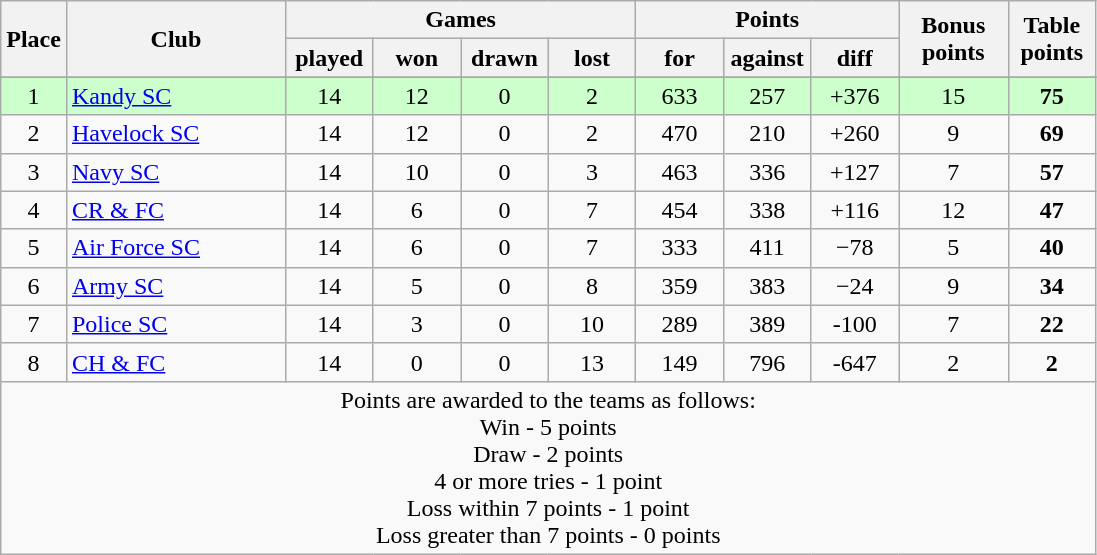<table class="wikitable">
<tr>
<th rowspan=2 width= "6%">Place</th>
<th rowspan=2 width="20%">Club</th>
<th colspan=4 width="40%">Games</th>
<th colspan=3 width="24%">Points</th>
<th rowspan=2 width="10%">Bonus<br>points</th>
<th rowspan=2 width="10%">Table<br>points</th>
</tr>
<tr>
<th width="8%">played</th>
<th width="8%">won</th>
<th width="8%">drawn</th>
<th width="8%">lost</th>
<th width="8%">for</th>
<th width="8%">against</th>
<th width="8%">diff</th>
</tr>
<tr>
</tr>
<tr align=center bgcolor="#ccffcc">
<td>1</td>
<td align=left><a href='#'>Kandy SC</a></td>
<td>14</td>
<td>12</td>
<td>0</td>
<td>2</td>
<td>633</td>
<td>257</td>
<td>+376</td>
<td>15</td>
<td><strong>75</strong></td>
</tr>
<tr align=center>
<td>2</td>
<td align=left><a href='#'>Havelock SC</a></td>
<td>14</td>
<td>12</td>
<td>0</td>
<td>2</td>
<td>470</td>
<td>210</td>
<td>+260</td>
<td>9</td>
<td><strong>69</strong></td>
</tr>
<tr align=center>
<td>3</td>
<td align=left><a href='#'>Navy SC</a></td>
<td>14</td>
<td>10</td>
<td>0</td>
<td>3</td>
<td>463</td>
<td>336</td>
<td>+127</td>
<td>7</td>
<td><strong>57</strong></td>
</tr>
<tr align=center>
<td>4</td>
<td align=left><a href='#'>CR & FC</a></td>
<td>14</td>
<td>6</td>
<td>0</td>
<td>7</td>
<td>454</td>
<td>338</td>
<td>+116</td>
<td>12</td>
<td><strong>47</strong></td>
</tr>
<tr align=center>
<td>5</td>
<td align=left><a href='#'>Air Force SC</a></td>
<td>14</td>
<td>6</td>
<td>0</td>
<td>7</td>
<td>333</td>
<td>411</td>
<td>−78</td>
<td>5</td>
<td><strong>40</strong></td>
</tr>
<tr align=center>
<td>6</td>
<td align=left><a href='#'>Army SC</a></td>
<td>14</td>
<td>5</td>
<td>0</td>
<td>8</td>
<td>359</td>
<td>383</td>
<td>−24</td>
<td>9</td>
<td><strong>34</strong></td>
</tr>
<tr align=center>
<td>7</td>
<td align=left><a href='#'>Police SC</a></td>
<td>14</td>
<td>3</td>
<td>0</td>
<td>10</td>
<td>289</td>
<td>389</td>
<td>-100</td>
<td>7</td>
<td><strong>22</strong></td>
</tr>
<tr align=center>
<td>8</td>
<td align=left><a href='#'>CH & FC</a></td>
<td>14</td>
<td>0</td>
<td>0</td>
<td>13</td>
<td>149</td>
<td>796</td>
<td>-647</td>
<td>2</td>
<td><strong>2</strong></td>
</tr>
<tr>
<td colspan="100%" style="text-align:center;">Points are awarded to the teams as follows:<br>Win - 5 points<br>Draw - 2 points<br>4 or more tries - 1 point<br>Loss within 7 points - 1 point<br>Loss greater than 7 points - 0 points</td>
</tr>
</table>
